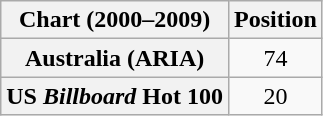<table class="wikitable sortable plainrowheaders" style="text-align:center">
<tr>
<th scope="col">Chart (2000–2009)</th>
<th scope="col">Position</th>
</tr>
<tr>
<th scope="row">Australia (ARIA)</th>
<td>74</td>
</tr>
<tr>
<th scope="row">US <em>Billboard</em> Hot 100</th>
<td>20</td>
</tr>
</table>
